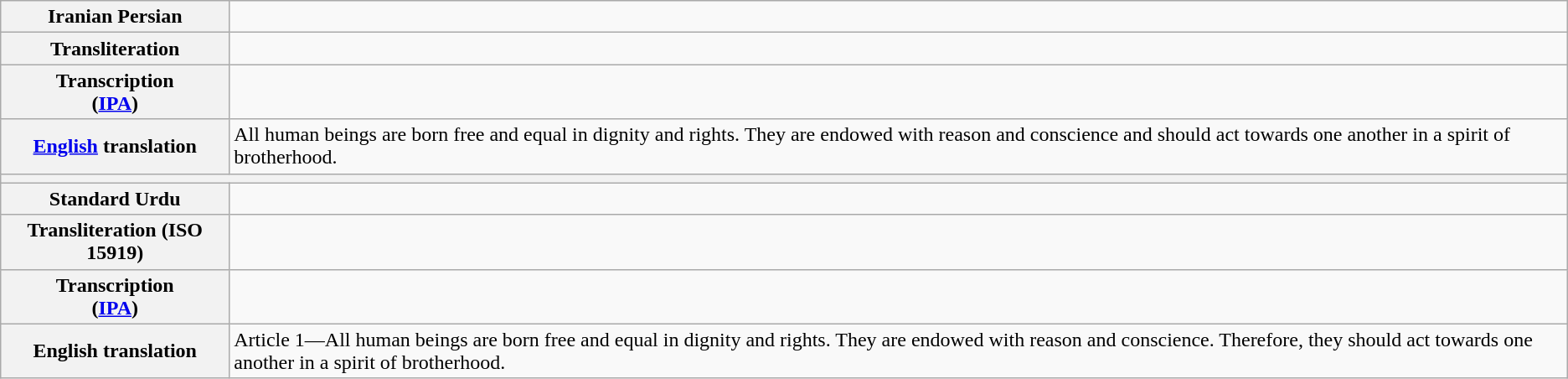<table class="wikitable">
<tr>
<th>Iranian Persian</th>
<td dir="rtl"></td>
</tr>
<tr>
<th>Transliteration</th>
<td><em></em></td>
</tr>
<tr>
<th>Transcription<br>(<a href='#'>IPA</a>)</th>
<td></td>
</tr>
<tr>
<th><a href='#'>English</a> translation</th>
<td>All human beings are born free and equal in dignity and rights. They are endowed with reason and conscience and should act towards one another in a spirit of brotherhood.</td>
</tr>
<tr>
<th colspan="2"></th>
</tr>
<tr>
<th>Standard Urdu</th>
<td></td>
</tr>
<tr>
<th>Transliteration (ISO 15919)</th>
<td></td>
</tr>
<tr>
<th>Transcription<br>(<a href='#'>IPA</a>)</th>
<td></td>
</tr>
<tr>
<th>English translation</th>
<td>Article 1—All human beings are born free and equal in dignity and rights. They are endowed with reason and conscience. Therefore, they should act towards one another in a spirit of brotherhood.</td>
</tr>
</table>
